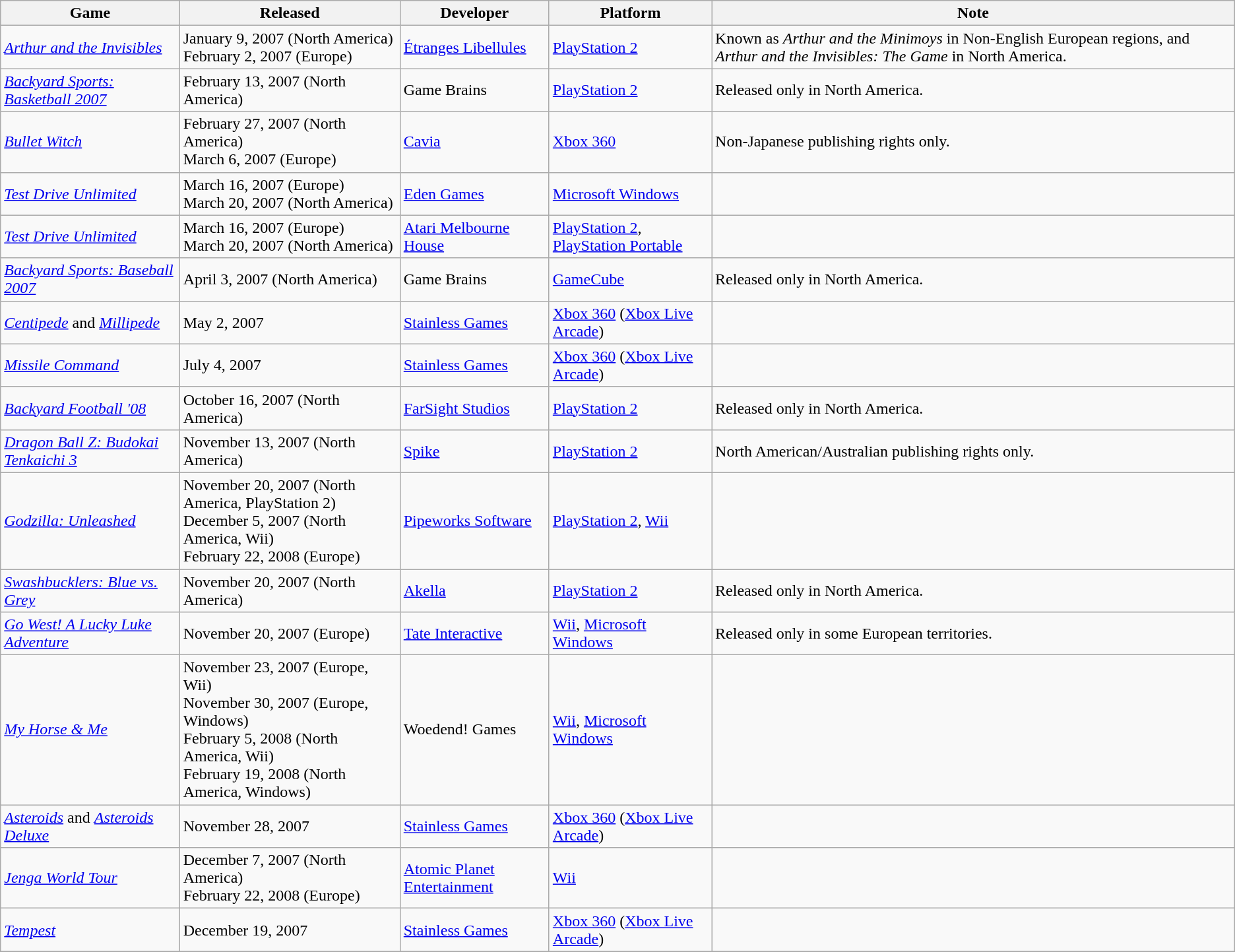<table class="wikitable sortable">
<tr>
<th>Game</th>
<th>Released</th>
<th>Developer</th>
<th>Platform</th>
<th>Note</th>
</tr>
<tr>
<td><em><a href='#'>Arthur and the Invisibles</a></em></td>
<td>January 9, 2007 (North America)<br>February 2, 2007 (Europe)</td>
<td><a href='#'>Étranges Libellules</a></td>
<td><a href='#'>PlayStation 2</a></td>
<td>Known as <em>Arthur and the Minimoys</em> in Non-English European regions, and <em>Arthur and the Invisibles: The Game</em> in North America.</td>
</tr>
<tr>
<td><em><a href='#'>Backyard Sports: Basketball 2007</a></em></td>
<td>February 13, 2007 (North America)</td>
<td>Game Brains</td>
<td><a href='#'>PlayStation 2</a></td>
<td>Released only in North America.</td>
</tr>
<tr>
<td><em><a href='#'>Bullet Witch</a></em></td>
<td>February 27, 2007 (North America)<br>March 6, 2007 (Europe)</td>
<td><a href='#'>Cavia</a></td>
<td><a href='#'>Xbox 360</a></td>
<td>Non-Japanese publishing rights only.</td>
</tr>
<tr>
<td><em><a href='#'>Test Drive Unlimited</a></em></td>
<td>March 16, 2007 (Europe)<br>March 20, 2007 (North America)</td>
<td><a href='#'>Eden Games</a></td>
<td><a href='#'>Microsoft Windows</a></td>
<td></td>
</tr>
<tr>
<td><em><a href='#'>Test Drive Unlimited</a></em></td>
<td>March 16, 2007 (Europe)<br>March 20, 2007 (North America)</td>
<td><a href='#'>Atari Melbourne House</a></td>
<td><a href='#'>PlayStation 2</a>, <a href='#'>PlayStation Portable</a></td>
<td></td>
</tr>
<tr>
<td><em><a href='#'>Backyard Sports: Baseball 2007</a></em></td>
<td>April 3, 2007 (North America)</td>
<td>Game Brains</td>
<td><a href='#'>GameCube</a></td>
<td>Released only in North America.</td>
</tr>
<tr>
<td><em><a href='#'>Centipede</a></em> and <em><a href='#'>Millipede</a></em></td>
<td>May 2, 2007</td>
<td><a href='#'>Stainless Games</a></td>
<td><a href='#'>Xbox 360</a> (<a href='#'>Xbox Live Arcade</a>)</td>
<td></td>
</tr>
<tr>
<td><em><a href='#'>Missile Command</a></em></td>
<td>July 4, 2007</td>
<td><a href='#'>Stainless Games</a></td>
<td><a href='#'>Xbox 360</a> (<a href='#'>Xbox Live Arcade</a>)</td>
<td></td>
</tr>
<tr>
<td><em><a href='#'>Backyard Football '08</a></em></td>
<td>October 16, 2007 (North America)</td>
<td><a href='#'>FarSight Studios</a></td>
<td><a href='#'>PlayStation 2</a></td>
<td>Released only in North America.</td>
</tr>
<tr>
<td><em><a href='#'>Dragon Ball Z: Budokai Tenkaichi 3</a></em></td>
<td>November 13, 2007 (North America)</td>
<td><a href='#'>Spike</a></td>
<td><a href='#'>PlayStation 2</a></td>
<td>North American/Australian publishing rights only.</td>
</tr>
<tr>
<td><em><a href='#'>Godzilla: Unleashed</a></em></td>
<td>November 20, 2007 (North America, PlayStation 2)<br>December 5, 2007 (North America, Wii)<br>February 22, 2008 (Europe)</td>
<td><a href='#'>Pipeworks Software</a></td>
<td><a href='#'>PlayStation 2</a>, <a href='#'>Wii</a></td>
</tr>
<tr>
<td><em><a href='#'>Swashbucklers: Blue vs. Grey</a></em></td>
<td>November 20, 2007 (North America)</td>
<td><a href='#'>Akella</a></td>
<td><a href='#'>PlayStation 2</a></td>
<td>Released only in North America.</td>
</tr>
<tr>
<td><em><a href='#'>Go West! A Lucky Luke Adventure</a></em></td>
<td>November 20, 2007 (Europe)</td>
<td><a href='#'>Tate Interactive</a></td>
<td><a href='#'>Wii</a>, <a href='#'>Microsoft Windows</a></td>
<td>Released only in some European territories.</td>
</tr>
<tr>
<td><em><a href='#'>My Horse & Me</a></em></td>
<td>November 23, 2007 (Europe, Wii)<br>November 30, 2007 (Europe, Windows)<br>February 5, 2008 (North America, Wii)<br>February 19, 2008 (North America, Windows)</td>
<td>Woedend! Games</td>
<td><a href='#'>Wii</a>, <a href='#'>Microsoft Windows</a></td>
<td></td>
</tr>
<tr>
<td><em><a href='#'>Asteroids</a></em> and <em><a href='#'>Asteroids Deluxe</a></em></td>
<td>November 28, 2007</td>
<td><a href='#'>Stainless Games</a></td>
<td><a href='#'>Xbox 360</a> (<a href='#'>Xbox Live Arcade</a>)</td>
<td></td>
</tr>
<tr>
<td><em><a href='#'>Jenga World Tour</a></em></td>
<td>December 7, 2007 (North America)<br>February 22, 2008 (Europe)</td>
<td><a href='#'>Atomic Planet Entertainment</a></td>
<td><a href='#'>Wii</a></td>
<td></td>
</tr>
<tr>
<td><em><a href='#'>Tempest</a></em></td>
<td>December 19, 2007</td>
<td><a href='#'>Stainless Games</a></td>
<td><a href='#'>Xbox 360</a> (<a href='#'>Xbox Live Arcade</a>)</td>
<td></td>
</tr>
<tr>
</tr>
</table>
